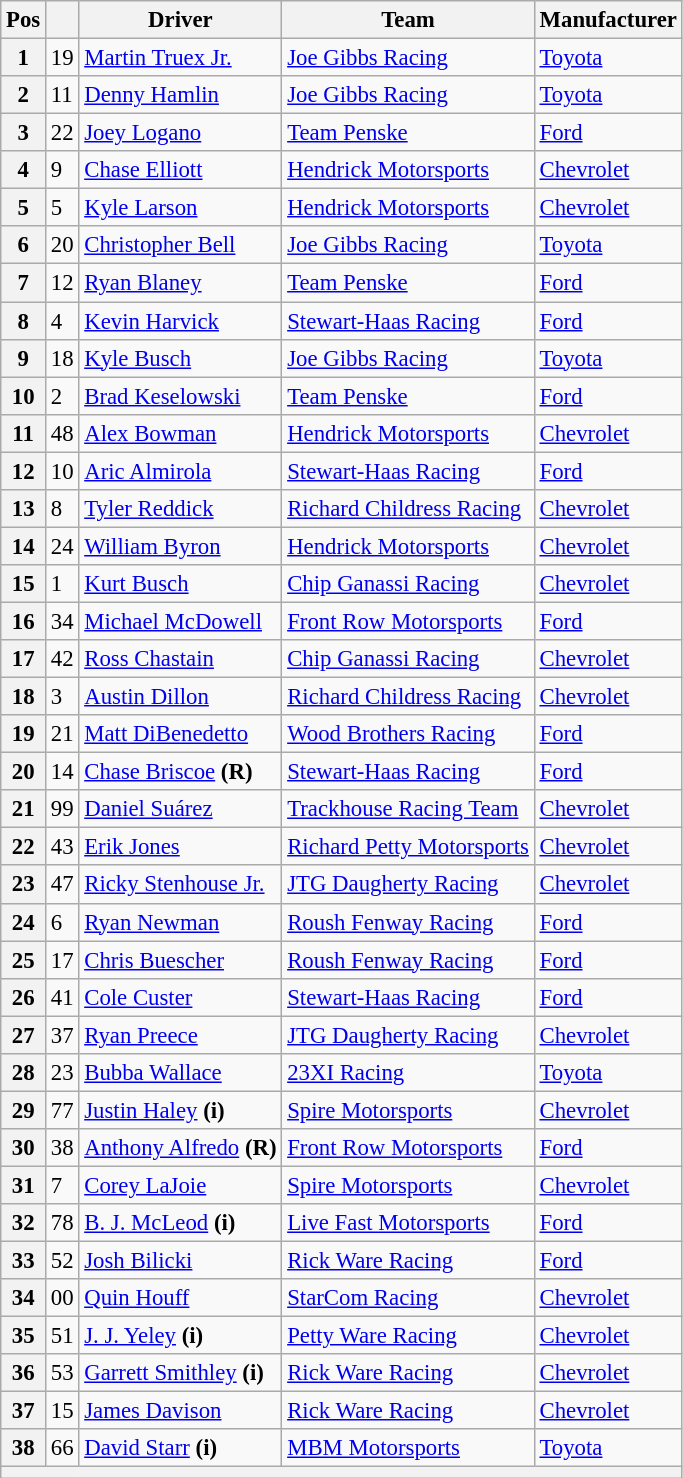<table class="wikitable" style="font-size:95%">
<tr>
<th>Pos</th>
<th></th>
<th>Driver</th>
<th>Team</th>
<th>Manufacturer</th>
</tr>
<tr>
<th>1</th>
<td>19</td>
<td><a href='#'>Martin Truex Jr.</a></td>
<td><a href='#'>Joe Gibbs Racing</a></td>
<td><a href='#'>Toyota</a></td>
</tr>
<tr>
<th>2</th>
<td>11</td>
<td><a href='#'>Denny Hamlin</a></td>
<td><a href='#'>Joe Gibbs Racing</a></td>
<td><a href='#'>Toyota</a></td>
</tr>
<tr>
<th>3</th>
<td>22</td>
<td><a href='#'>Joey Logano</a></td>
<td><a href='#'>Team Penske</a></td>
<td><a href='#'>Ford</a></td>
</tr>
<tr>
<th>4</th>
<td>9</td>
<td><a href='#'>Chase Elliott</a></td>
<td><a href='#'>Hendrick Motorsports</a></td>
<td><a href='#'>Chevrolet</a></td>
</tr>
<tr>
<th>5</th>
<td>5</td>
<td><a href='#'>Kyle Larson</a></td>
<td><a href='#'>Hendrick Motorsports</a></td>
<td><a href='#'>Chevrolet</a></td>
</tr>
<tr>
<th>6</th>
<td>20</td>
<td><a href='#'>Christopher Bell</a></td>
<td><a href='#'>Joe Gibbs Racing</a></td>
<td><a href='#'>Toyota</a></td>
</tr>
<tr>
<th>7</th>
<td>12</td>
<td><a href='#'>Ryan Blaney</a></td>
<td><a href='#'>Team Penske</a></td>
<td><a href='#'>Ford</a></td>
</tr>
<tr>
<th>8</th>
<td>4</td>
<td><a href='#'>Kevin Harvick</a></td>
<td><a href='#'>Stewart-Haas Racing</a></td>
<td><a href='#'>Ford</a></td>
</tr>
<tr>
<th>9</th>
<td>18</td>
<td><a href='#'>Kyle Busch</a></td>
<td><a href='#'>Joe Gibbs Racing</a></td>
<td><a href='#'>Toyota</a></td>
</tr>
<tr>
<th>10</th>
<td>2</td>
<td><a href='#'>Brad Keselowski</a></td>
<td><a href='#'>Team Penske</a></td>
<td><a href='#'>Ford</a></td>
</tr>
<tr>
<th>11</th>
<td>48</td>
<td><a href='#'>Alex Bowman</a></td>
<td><a href='#'>Hendrick Motorsports</a></td>
<td><a href='#'>Chevrolet</a></td>
</tr>
<tr>
<th>12</th>
<td>10</td>
<td><a href='#'>Aric Almirola</a></td>
<td><a href='#'>Stewart-Haas Racing</a></td>
<td><a href='#'>Ford</a></td>
</tr>
<tr>
<th>13</th>
<td>8</td>
<td><a href='#'>Tyler Reddick</a></td>
<td><a href='#'>Richard Childress Racing</a></td>
<td><a href='#'>Chevrolet</a></td>
</tr>
<tr>
<th>14</th>
<td>24</td>
<td><a href='#'>William Byron</a></td>
<td><a href='#'>Hendrick Motorsports</a></td>
<td><a href='#'>Chevrolet</a></td>
</tr>
<tr>
<th>15</th>
<td>1</td>
<td><a href='#'>Kurt Busch</a></td>
<td><a href='#'>Chip Ganassi Racing</a></td>
<td><a href='#'>Chevrolet</a></td>
</tr>
<tr>
<th>16</th>
<td>34</td>
<td><a href='#'>Michael McDowell</a></td>
<td><a href='#'>Front Row Motorsports</a></td>
<td><a href='#'>Ford</a></td>
</tr>
<tr>
<th>17</th>
<td>42</td>
<td><a href='#'>Ross Chastain</a></td>
<td><a href='#'>Chip Ganassi Racing</a></td>
<td><a href='#'>Chevrolet</a></td>
</tr>
<tr>
<th>18</th>
<td>3</td>
<td><a href='#'>Austin Dillon</a></td>
<td><a href='#'>Richard Childress Racing</a></td>
<td><a href='#'>Chevrolet</a></td>
</tr>
<tr>
<th>19</th>
<td>21</td>
<td><a href='#'>Matt DiBenedetto</a></td>
<td><a href='#'>Wood Brothers Racing</a></td>
<td><a href='#'>Ford</a></td>
</tr>
<tr>
<th>20</th>
<td>14</td>
<td><a href='#'>Chase Briscoe</a> <strong>(R)</strong></td>
<td><a href='#'>Stewart-Haas Racing</a></td>
<td><a href='#'>Ford</a></td>
</tr>
<tr>
<th>21</th>
<td>99</td>
<td><a href='#'>Daniel Suárez</a></td>
<td><a href='#'>Trackhouse Racing Team</a></td>
<td><a href='#'>Chevrolet</a></td>
</tr>
<tr>
<th>22</th>
<td>43</td>
<td><a href='#'>Erik Jones</a></td>
<td><a href='#'>Richard Petty Motorsports</a></td>
<td><a href='#'>Chevrolet</a></td>
</tr>
<tr>
<th>23</th>
<td>47</td>
<td><a href='#'>Ricky Stenhouse Jr.</a></td>
<td><a href='#'>JTG Daugherty Racing</a></td>
<td><a href='#'>Chevrolet</a></td>
</tr>
<tr>
<th>24</th>
<td>6</td>
<td><a href='#'>Ryan Newman</a></td>
<td><a href='#'>Roush Fenway Racing</a></td>
<td><a href='#'>Ford</a></td>
</tr>
<tr>
<th>25</th>
<td>17</td>
<td><a href='#'>Chris Buescher</a></td>
<td><a href='#'>Roush Fenway Racing</a></td>
<td><a href='#'>Ford</a></td>
</tr>
<tr>
<th>26</th>
<td>41</td>
<td><a href='#'>Cole Custer</a></td>
<td><a href='#'>Stewart-Haas Racing</a></td>
<td><a href='#'>Ford</a></td>
</tr>
<tr>
<th>27</th>
<td>37</td>
<td><a href='#'>Ryan Preece</a></td>
<td><a href='#'>JTG Daugherty Racing</a></td>
<td><a href='#'>Chevrolet</a></td>
</tr>
<tr>
<th>28</th>
<td>23</td>
<td><a href='#'>Bubba Wallace</a></td>
<td><a href='#'>23XI Racing</a></td>
<td><a href='#'>Toyota</a></td>
</tr>
<tr>
<th>29</th>
<td>77</td>
<td><a href='#'>Justin Haley</a> <strong>(i)</strong></td>
<td><a href='#'>Spire Motorsports</a></td>
<td><a href='#'>Chevrolet</a></td>
</tr>
<tr>
<th>30</th>
<td>38</td>
<td><a href='#'>Anthony Alfredo</a> <strong>(R)</strong></td>
<td><a href='#'>Front Row Motorsports</a></td>
<td><a href='#'>Ford</a></td>
</tr>
<tr>
<th>31</th>
<td>7</td>
<td><a href='#'>Corey LaJoie</a></td>
<td><a href='#'>Spire Motorsports</a></td>
<td><a href='#'>Chevrolet</a></td>
</tr>
<tr>
<th>32</th>
<td>78</td>
<td><a href='#'>B. J. McLeod</a> <strong>(i)</strong></td>
<td><a href='#'>Live Fast Motorsports</a></td>
<td><a href='#'>Ford</a></td>
</tr>
<tr>
<th>33</th>
<td>52</td>
<td><a href='#'>Josh Bilicki</a></td>
<td><a href='#'>Rick Ware Racing</a></td>
<td><a href='#'>Ford</a></td>
</tr>
<tr>
<th>34</th>
<td>00</td>
<td><a href='#'>Quin Houff</a></td>
<td><a href='#'>StarCom Racing</a></td>
<td><a href='#'>Chevrolet</a></td>
</tr>
<tr>
<th>35</th>
<td>51</td>
<td><a href='#'>J. J. Yeley</a> <strong>(i)</strong></td>
<td><a href='#'>Petty Ware Racing</a></td>
<td><a href='#'>Chevrolet</a></td>
</tr>
<tr>
<th>36</th>
<td>53</td>
<td><a href='#'>Garrett Smithley</a> <strong>(i)</strong></td>
<td><a href='#'>Rick Ware Racing</a></td>
<td><a href='#'>Chevrolet</a></td>
</tr>
<tr>
<th>37</th>
<td>15</td>
<td><a href='#'>James Davison</a></td>
<td><a href='#'>Rick Ware Racing</a></td>
<td><a href='#'>Chevrolet</a></td>
</tr>
<tr>
<th>38</th>
<td>66</td>
<td><a href='#'>David Starr</a> <strong>(i)</strong></td>
<td><a href='#'>MBM Motorsports</a></td>
<td><a href='#'>Toyota</a></td>
</tr>
<tr>
<th colspan="7"></th>
</tr>
</table>
